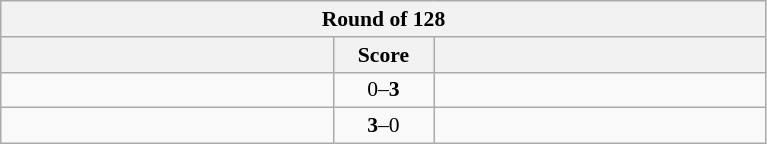<table class="wikitable" style="text-align: center; font-size:90% ">
<tr>
<th colspan=4>Round of 128</th>
</tr>
<tr>
<th width=215></th>
<th width=60>Score</th>
<th width=215></th>
</tr>
<tr>
<td align=left></td>
<td>0–<strong>3</strong></td>
<td align=left><strong></strong></td>
</tr>
<tr>
<td align=left><strong></strong></td>
<td><strong>3</strong>–0</td>
<td align=left></td>
</tr>
</table>
